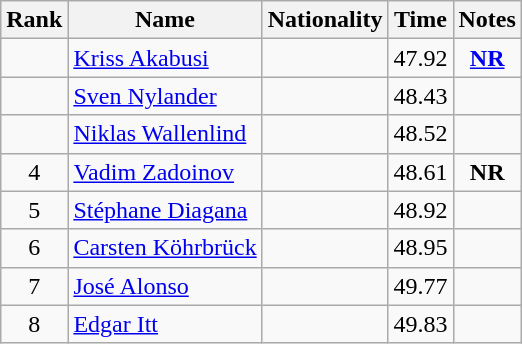<table class="wikitable sortable" style="text-align:center">
<tr>
<th>Rank</th>
<th>Name</th>
<th>Nationality</th>
<th>Time</th>
<th>Notes</th>
</tr>
<tr>
<td></td>
<td align=left><a href='#'>Kriss Akabusi</a></td>
<td align=left></td>
<td>47.92</td>
<td><strong><a href='#'>NR</a></strong></td>
</tr>
<tr>
<td></td>
<td align=left><a href='#'>Sven Nylander</a></td>
<td align=left></td>
<td>48.43</td>
<td></td>
</tr>
<tr>
<td></td>
<td align=left><a href='#'>Niklas Wallenlind</a></td>
<td align=left></td>
<td>48.52</td>
<td></td>
</tr>
<tr>
<td>4</td>
<td align=left><a href='#'>Vadim Zadoinov</a></td>
<td align=left></td>
<td>48.61</td>
<td><strong>NR</strong></td>
</tr>
<tr>
<td>5</td>
<td align=left><a href='#'>Stéphane Diagana</a></td>
<td align=left></td>
<td>48.92</td>
<td></td>
</tr>
<tr>
<td>6</td>
<td align=left><a href='#'>Carsten Köhrbrück</a></td>
<td align=left></td>
<td>48.95</td>
<td></td>
</tr>
<tr>
<td>7</td>
<td align=left><a href='#'>José Alonso</a></td>
<td align=left></td>
<td>49.77</td>
<td></td>
</tr>
<tr>
<td>8</td>
<td align=left><a href='#'>Edgar Itt</a></td>
<td align=left></td>
<td>49.83</td>
<td></td>
</tr>
</table>
